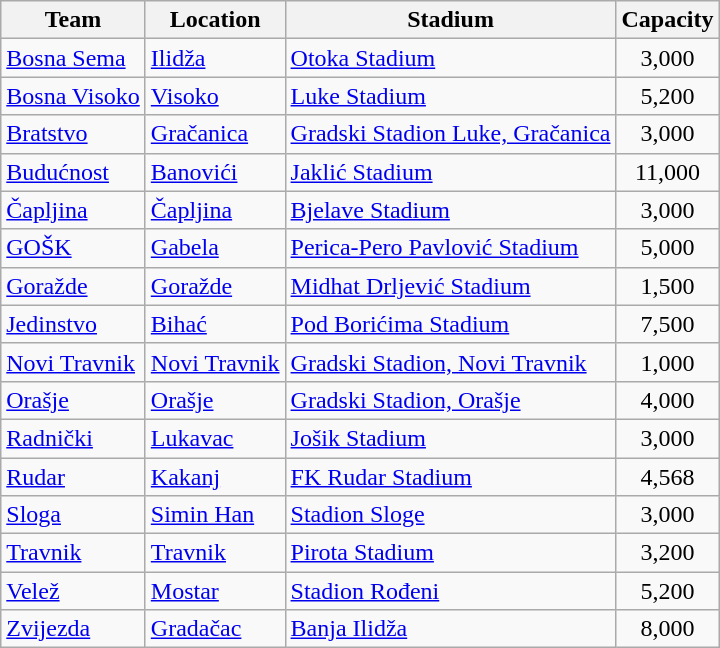<table class="wikitable sortable">
<tr>
<th>Team</th>
<th>Location</th>
<th>Stadium</th>
<th>Capacity</th>
</tr>
<tr>
<td><a href='#'>Bosna Sema</a></td>
<td><a href='#'>Ilidža</a></td>
<td><a href='#'>Otoka Stadium</a></td>
<td align="center">3,000</td>
</tr>
<tr>
<td><a href='#'>Bosna Visoko</a></td>
<td><a href='#'>Visoko</a></td>
<td><a href='#'>Luke Stadium</a></td>
<td align="center">5,200</td>
</tr>
<tr>
<td><a href='#'>Bratstvo</a></td>
<td><a href='#'>Gračanica</a></td>
<td><a href='#'>Gradski Stadion Luke, Gračanica</a></td>
<td align="center">3,000</td>
</tr>
<tr>
<td><a href='#'>Budućnost</a></td>
<td><a href='#'>Banovići</a></td>
<td><a href='#'>Jaklić Stadium</a></td>
<td align="center">11,000</td>
</tr>
<tr>
<td><a href='#'>Čapljina</a></td>
<td><a href='#'>Čapljina</a></td>
<td><a href='#'>Bjelave Stadium</a></td>
<td align="center">3,000</td>
</tr>
<tr>
<td><a href='#'>GOŠK</a></td>
<td><a href='#'>Gabela</a></td>
<td><a href='#'>Perica-Pero Pavlović Stadium</a></td>
<td align="center">5,000</td>
</tr>
<tr>
<td><a href='#'>Goražde</a></td>
<td><a href='#'>Goražde</a></td>
<td><a href='#'>Midhat Drljević Stadium</a></td>
<td align="center">1,500</td>
</tr>
<tr>
<td><a href='#'>Jedinstvo</a></td>
<td><a href='#'>Bihać</a></td>
<td><a href='#'>Pod Borićima Stadium</a></td>
<td align="center">7,500</td>
</tr>
<tr>
<td><a href='#'>Novi Travnik</a></td>
<td><a href='#'>Novi Travnik</a></td>
<td><a href='#'>Gradski Stadion, Novi Travnik</a></td>
<td align="center">1,000</td>
</tr>
<tr>
<td><a href='#'>Orašje</a></td>
<td><a href='#'>Orašje</a></td>
<td><a href='#'>Gradski Stadion, Orašje</a></td>
<td align="center">4,000</td>
</tr>
<tr>
<td><a href='#'>Radnički</a></td>
<td><a href='#'>Lukavac</a></td>
<td><a href='#'>Jošik Stadium</a></td>
<td align="center">3,000</td>
</tr>
<tr>
<td><a href='#'>Rudar</a></td>
<td><a href='#'>Kakanj</a></td>
<td><a href='#'>FK Rudar Stadium</a><br></td>
<td align="center">4,568</td>
</tr>
<tr>
<td><a href='#'>Sloga</a></td>
<td><a href='#'>Simin Han</a></td>
<td><a href='#'>Stadion Sloge</a></td>
<td align="center">3,000</td>
</tr>
<tr>
<td><a href='#'>Travnik</a></td>
<td><a href='#'>Travnik</a></td>
<td><a href='#'>Pirota Stadium</a></td>
<td align="center">3,200</td>
</tr>
<tr>
<td><a href='#'>Velež</a></td>
<td><a href='#'>Mostar</a></td>
<td><a href='#'>Stadion Rođeni</a></td>
<td align="center">5,200</td>
</tr>
<tr>
<td><a href='#'>Zvijezda</a></td>
<td><a href='#'>Gradačac</a></td>
<td><a href='#'>Banja Ilidža</a></td>
<td align="center">8,000</td>
</tr>
</table>
